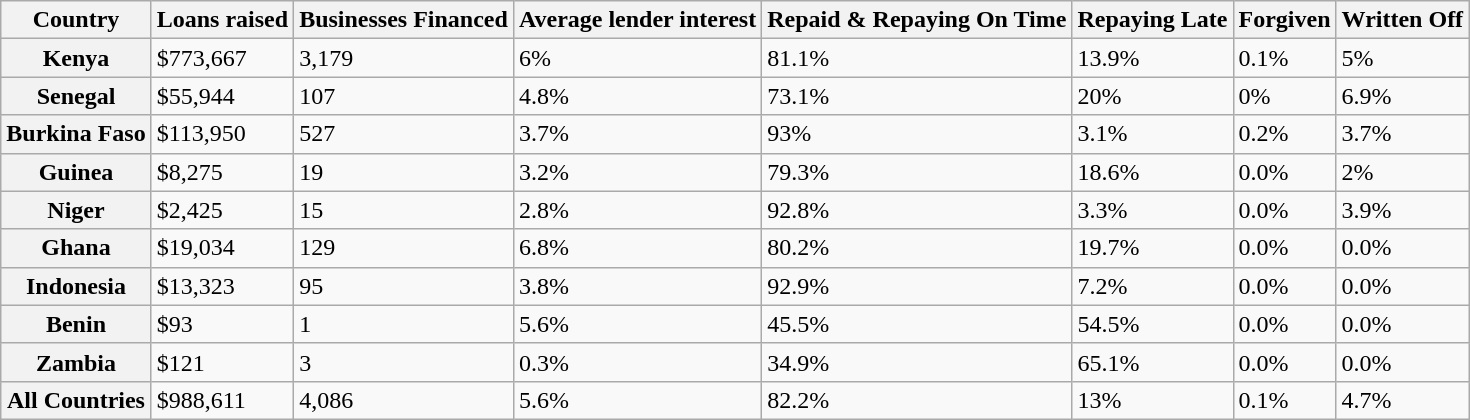<table class="wikitable">
<tr>
<th>Country</th>
<th>Loans raised</th>
<th>Businesses Financed</th>
<th>Average lender interest</th>
<th>Repaid & Repaying On Time</th>
<th>Repaying Late</th>
<th>Forgiven</th>
<th>Written Off</th>
</tr>
<tr>
<th>Kenya</th>
<td>$773,667</td>
<td>3,179</td>
<td>6%</td>
<td>81.1%</td>
<td>13.9%</td>
<td>0.1%</td>
<td>5%</td>
</tr>
<tr>
<th>Senegal</th>
<td>$55,944</td>
<td>107</td>
<td>4.8%</td>
<td>73.1%</td>
<td>20%</td>
<td>0%</td>
<td>6.9%</td>
</tr>
<tr>
<th>Burkina Faso</th>
<td>$113,950</td>
<td>527</td>
<td>3.7%</td>
<td>93%</td>
<td>3.1%</td>
<td>0.2%</td>
<td>3.7%</td>
</tr>
<tr>
<th>Guinea</th>
<td>$8,275</td>
<td>19</td>
<td>3.2%</td>
<td>79.3%</td>
<td>18.6%</td>
<td>0.0%</td>
<td>2%</td>
</tr>
<tr>
<th>Niger</th>
<td>$2,425</td>
<td>15</td>
<td>2.8%</td>
<td>92.8%</td>
<td>3.3%</td>
<td>0.0%</td>
<td>3.9%</td>
</tr>
<tr>
<th>Ghana</th>
<td>$19,034</td>
<td>129</td>
<td>6.8%</td>
<td>80.2%</td>
<td>19.7%</td>
<td>0.0%</td>
<td>0.0%</td>
</tr>
<tr>
<th>Indonesia</th>
<td>$13,323</td>
<td>95</td>
<td>3.8%</td>
<td>92.9%</td>
<td>7.2%</td>
<td>0.0%</td>
<td>0.0%</td>
</tr>
<tr>
<th>Benin</th>
<td>$93</td>
<td>1</td>
<td>5.6%</td>
<td>45.5%</td>
<td>54.5%</td>
<td>0.0%</td>
<td>0.0%</td>
</tr>
<tr>
<th>Zambia</th>
<td>$121</td>
<td>3</td>
<td>0.3%</td>
<td>34.9%</td>
<td>65.1%</td>
<td>0.0%</td>
<td>0.0%</td>
</tr>
<tr>
<th>All Countries</th>
<td>$988,611</td>
<td>4,086</td>
<td>5.6%</td>
<td>82.2%</td>
<td>13%</td>
<td>0.1%</td>
<td>4.7%</td>
</tr>
</table>
